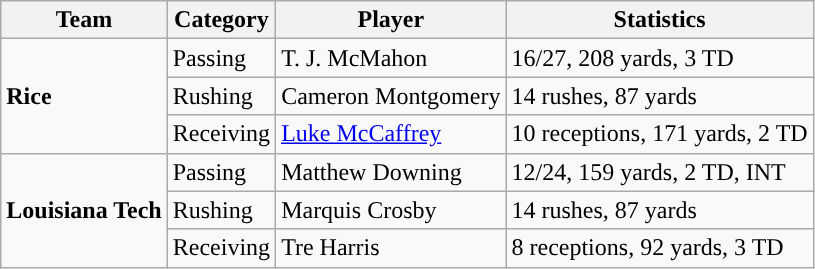<table class="wikitable" style="float: left;">
<tr>
<th>Team</th>
<th>Category</th>
<th>Player</th>
<th>Statistics</th>
</tr>
<tr>
<td rowspan=3><strong>Rice</strong></td>
<td>Passing</td>
<td>T. J. McMahon</td>
<td>16/27, 208 yards, 3 TD</td>
</tr>
<tr>
<td>Rushing</td>
<td>Cameron Montgomery</td>
<td>14 rushes, 87 yards</td>
</tr>
<tr>
<td>Receiving</td>
<td><a href='#'>Luke McCaffrey</a></td>
<td>10 receptions, 171 yards, 2 TD</td>
</tr>
<tr>
<td rowspan=3><strong>Louisiana Tech</strong></td>
<td>Passing</td>
<td>Matthew Downing</td>
<td>12/24, 159 yards, 2 TD, INT</td>
</tr>
<tr>
<td>Rushing</td>
<td>Marquis Crosby</td>
<td>14 rushes, 87 yards</td>
</tr>
<tr>
<td>Receiving</td>
<td>Tre Harris</td>
<td>8 receptions, 92 yards, 3 TD</td>
</tr>
</table>
